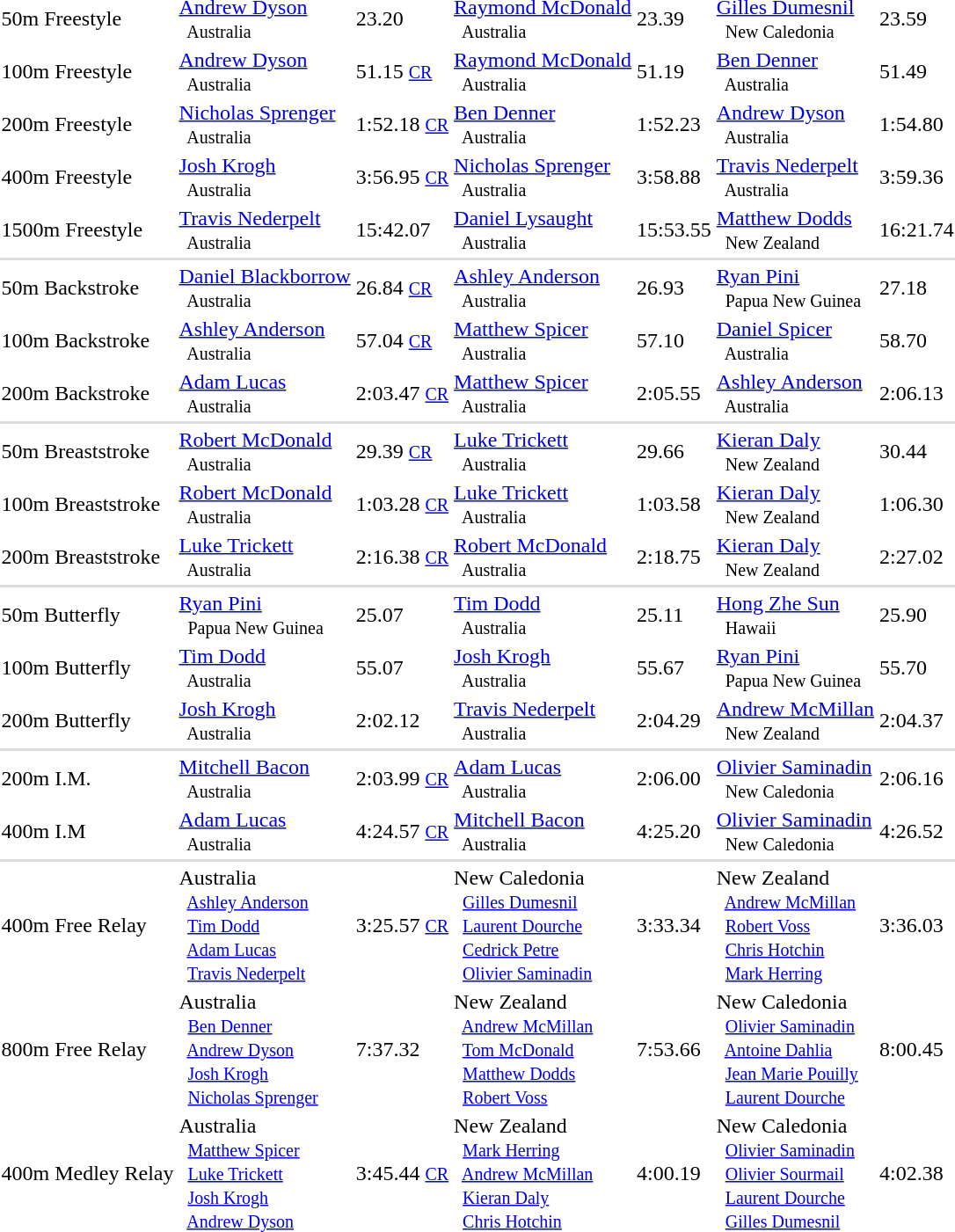<table>
<tr>
<td>50m Freestyle</td>
<td><a href='#'>Andrew Dyson</a> <small><br>    Australia</small></td>
<td>23.20</td>
<td><a href='#'>Raymond McDonald</a> <small><br>    Australia</small></td>
<td>23.39</td>
<td><a href='#'>Gilles Dumesnil</a> <small><br>    New Caledonia</small></td>
<td>23.59</td>
</tr>
<tr>
<td>100m Freestyle</td>
<td><a href='#'>Andrew Dyson</a> <small><br>    Australia</small></td>
<td>51.15 <small><a href='#'>CR</a></small></td>
<td><a href='#'>Raymond McDonald</a> <small><br>    Australia</small></td>
<td>51.19</td>
<td><a href='#'>Ben Denner</a> <small><br>    Australia</small></td>
<td>51.49</td>
</tr>
<tr>
<td>200m Freestyle</td>
<td><a href='#'>Nicholas Sprenger</a> <small><br>    Australia</small></td>
<td>1:52.18 <small><a href='#'>CR</a></small></td>
<td><a href='#'>Ben Denner</a> <small><br>    Australia</small></td>
<td>1:52.23</td>
<td><a href='#'>Andrew Dyson</a> <small><br>    Australia</small></td>
<td>1:54.80</td>
</tr>
<tr>
<td>400m Freestyle</td>
<td><a href='#'>Josh Krogh</a> <small><br>    Australia</small></td>
<td>3:56.95 <small><a href='#'>CR</a></small></td>
<td><a href='#'>Nicholas Sprenger</a> <small><br>    Australia</small></td>
<td>3:58.88</td>
<td><a href='#'>Travis Nederpelt</a> <small><br>    Australia</small></td>
<td>3:59.36</td>
</tr>
<tr>
<td>1500m Freestyle</td>
<td><a href='#'>Travis Nederpelt</a> <small><br>    Australia</small></td>
<td>15:42.07</td>
<td><a href='#'>Daniel Lysaught</a> <small><br>    Australia</small></td>
<td>15:53.55</td>
<td><a href='#'>Matthew Dodds</a> <small><br>    New Zealand</small></td>
<td>16:21.74</td>
</tr>
<tr bgcolor=#DDDDDD>
<td colspan=7></td>
</tr>
<tr>
<td>50m Backstroke</td>
<td><a href='#'>Daniel Blackborrow</a> <small><br>    Australia</small></td>
<td>26.84 <small><a href='#'>CR</a></small></td>
<td><a href='#'>Ashley Anderson</a> <small><br>    Australia</small></td>
<td>26.93</td>
<td><a href='#'>Ryan Pini</a> <small><br>    Papua New Guinea</small></td>
<td>27.18</td>
</tr>
<tr>
<td>100m Backstroke</td>
<td><a href='#'>Ashley Anderson</a> <small><br>    Australia</small></td>
<td>57.04 <small><a href='#'>CR</a></small></td>
<td><a href='#'>Matthew Spicer</a> <small><br>    Australia</small></td>
<td>57.10</td>
<td><a href='#'>Daniel Spicer</a> <small><br>    Australia</small></td>
<td>58.70</td>
</tr>
<tr>
<td>200m Backstroke</td>
<td><a href='#'>Adam Lucas</a> <small><br>    Australia</small></td>
<td>2:03.47 <small><a href='#'>CR</a></small></td>
<td><a href='#'>Matthew Spicer</a> <small><br>    Australia</small></td>
<td>2:05.55</td>
<td><a href='#'>Ashley Anderson</a> <small><br>    Australia</small></td>
<td>2:06.13</td>
</tr>
<tr bgcolor=#DDDDDD>
<td colspan=7></td>
</tr>
<tr>
<td>50m Breaststroke</td>
<td><a href='#'>Robert McDonald</a> <small><br>    Australia</small></td>
<td>29.39 <small><a href='#'>CR</a></small></td>
<td><a href='#'>Luke Trickett</a> <small><br>    Australia</small></td>
<td>29.66</td>
<td><a href='#'>Kieran Daly</a> <small><br>    New Zealand</small></td>
<td>30.44</td>
</tr>
<tr>
<td>100m Breaststroke</td>
<td><a href='#'>Robert McDonald</a> <small><br>    Australia</small></td>
<td>1:03.28 <small><a href='#'>CR</a></small></td>
<td><a href='#'>Luke Trickett</a> <small><br>    Australia</small></td>
<td>1:03.58</td>
<td><a href='#'>Kieran Daly</a> <small><br>    New Zealand</small></td>
<td>1:06.30</td>
</tr>
<tr>
<td>200m Breaststroke</td>
<td><a href='#'>Luke Trickett</a> <small><br>    Australia</small></td>
<td>2:16.38 <small><a href='#'>CR</a></small></td>
<td><a href='#'>Robert McDonald</a> <small><br>    Australia</small></td>
<td>2:18.75</td>
<td><a href='#'>Kieran Daly</a> <small><br>    New Zealand</small></td>
<td>2:27.02</td>
</tr>
<tr bgcolor=#DDDDDD>
<td colspan=7></td>
</tr>
<tr>
<td>50m Butterfly</td>
<td><a href='#'>Ryan Pini</a> <small><br>    Papua New Guinea</small></td>
<td>25.07</td>
<td><a href='#'>Tim Dodd</a> <small><br>    Australia</small></td>
<td>25.11</td>
<td><a href='#'>Hong Zhe Sun</a> <small><br>    Hawaii</small></td>
<td>25.90</td>
</tr>
<tr>
<td>100m Butterfly</td>
<td><a href='#'>Tim Dodd</a> <small><br>    Australia</small></td>
<td>55.07</td>
<td><a href='#'>Josh Krogh</a> <small><br>    Australia</small></td>
<td>55.67</td>
<td><a href='#'>Ryan Pini</a> <small><br>    Papua New Guinea</small></td>
<td>55.70</td>
</tr>
<tr>
<td>200m Butterfly</td>
<td><a href='#'>Josh Krogh</a> <small><br>    Australia</small></td>
<td>2:02.12</td>
<td><a href='#'>Travis Nederpelt</a> <small><br>    Australia</small></td>
<td>2:04.29</td>
<td><a href='#'>Andrew McMillan</a> <small><br>    New Zealand</small></td>
<td>2:04.37</td>
</tr>
<tr bgcolor=#DDDDDD>
<td colspan=7></td>
</tr>
<tr>
<td>200m I.M.</td>
<td><a href='#'>Mitchell Bacon</a> <small><br>    Australia</small></td>
<td>2:03.99 <small><a href='#'>CR</a></small></td>
<td><a href='#'>Adam Lucas</a> <small><br>    Australia</small></td>
<td>2:06.00</td>
<td><a href='#'>Olivier Saminadin</a> <small><br>    New Caledonia</small></td>
<td>2:06.16</td>
</tr>
<tr>
<td>400m I.M</td>
<td><a href='#'>Adam Lucas</a> <small><br>    Australia</small></td>
<td>4:24.57 <small><a href='#'>CR</a></small></td>
<td><a href='#'>Mitchell Bacon</a> <small><br>    Australia</small></td>
<td>4:25.20</td>
<td><a href='#'>Olivier Saminadin</a> <small><br>    New Caledonia</small></td>
<td>4:26.52</td>
</tr>
<tr bgcolor=#DDDDDD>
<td colspan=7></td>
</tr>
<tr>
<td>400m Free Relay</td>
<td> Australia <small><br>   <a href='#'>Ashley Anderson</a> <br>  <a href='#'>Tim Dodd</a> <br>  <a href='#'>Adam Lucas</a> <br>  <a href='#'>Travis Nederpelt</a> </small></td>
<td>3:25.57 <small><a href='#'>CR</a></small></td>
<td> New Caledonia <small><br>   <a href='#'>Gilles Dumesnil</a> <br>  <a href='#'>Laurent Dourche</a> <br>  <a href='#'>Cedrick Petre</a> <br>  <a href='#'>Olivier Saminadin</a> </small></td>
<td>3:33.34</td>
<td> New Zealand <small><br>   <a href='#'>Andrew McMillan</a> <br>   <a href='#'>Robert Voss</a> <br>   <a href='#'>Chris Hotchin</a> <br>   <a href='#'>Mark Herring</a> </small></td>
<td>3:36.03</td>
</tr>
<tr>
<td>800m Free Relay</td>
<td> Australia <small><br>   <a href='#'>Ben Denner</a> <br>   <a href='#'>Andrew Dyson</a> <br>   <a href='#'>Josh Krogh</a> <br>   <a href='#'>Nicholas Sprenger</a> </small></td>
<td>7:37.32</td>
<td> New Zealand <small><br>   <a href='#'>Andrew McMillan</a> <br>   <a href='#'>Tom McDonald</a> <br>   <a href='#'>Matthew Dodds</a> <br>   <a href='#'>Robert Voss</a> </small></td>
<td>7:53.66</td>
<td> New Caledonia <small><br>   <a href='#'>Olivier Saminadin</a> <br>   <a href='#'>Antoine Dahlia</a> <br>   <a href='#'>Jean Marie Pouilly</a> <br>   <a href='#'>Laurent Dourche</a> </small></td>
<td>8:00.45</td>
</tr>
<tr>
<td>400m Medley Relay</td>
<td> Australia <small><br>   <a href='#'>Matthew Spicer</a> <br>   <a href='#'>Luke Trickett</a> <br>   <a href='#'>Josh Krogh</a> <br>   <a href='#'>Andrew Dyson</a> </small></td>
<td>3:45.44 <small><a href='#'>CR</a></small></td>
<td> New Zealand <small><br>   <a href='#'>Mark Herring</a> <br>   <a href='#'>Andrew McMillan</a> <br>   <a href='#'>Kieran Daly</a> <br>   <a href='#'>Chris Hotchin</a> </small></td>
<td>4:00.19</td>
<td> New Caledonia <small><br>   <a href='#'>Olivier Saminadin</a> <br>   <a href='#'>Olivier Sourmail</a> <br>   <a href='#'>Laurent Dourche</a> <br>   <a href='#'>Gilles Dumesnil</a> </small></td>
<td>4:02.38</td>
</tr>
<tr>
</tr>
</table>
